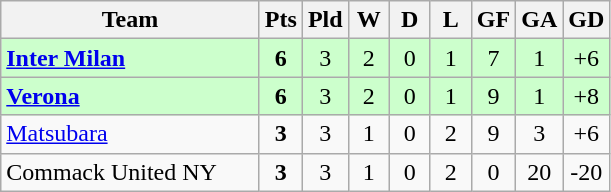<table class=wikitable style="text-align:center">
<tr>
<th width=165>Team</th>
<th width=20>Pts</th>
<th width=20>Pld</th>
<th width=20>W</th>
<th width=20>D</th>
<th width=20>L</th>
<th width=20>GF</th>
<th width=20>GA</th>
<th width=20>GD</th>
</tr>
<tr style="background:#ccffcc">
<td style="text-align:left"><strong> <a href='#'>Inter Milan</a></strong></td>
<td><strong>6</strong></td>
<td>3</td>
<td>2</td>
<td>0</td>
<td>1</td>
<td>7</td>
<td>1</td>
<td>+6</td>
</tr>
<tr style="background:#ccffcc">
<td style="text-align:left"><strong> <a href='#'>Verona</a></strong></td>
<td><strong>6</strong></td>
<td>3</td>
<td>2</td>
<td>0</td>
<td>1</td>
<td>9</td>
<td>1</td>
<td>+8</td>
</tr>
<tr>
<td style="text-align:left"> <a href='#'>Matsubara</a></td>
<td><strong>3</strong></td>
<td>3</td>
<td>1</td>
<td>0</td>
<td>2</td>
<td>9</td>
<td>3</td>
<td>+6</td>
</tr>
<tr>
<td style="text-align:left"> Commack United NY</td>
<td><strong>3</strong></td>
<td>3</td>
<td>1</td>
<td>0</td>
<td>2</td>
<td>0</td>
<td>20</td>
<td>-20</td>
</tr>
</table>
